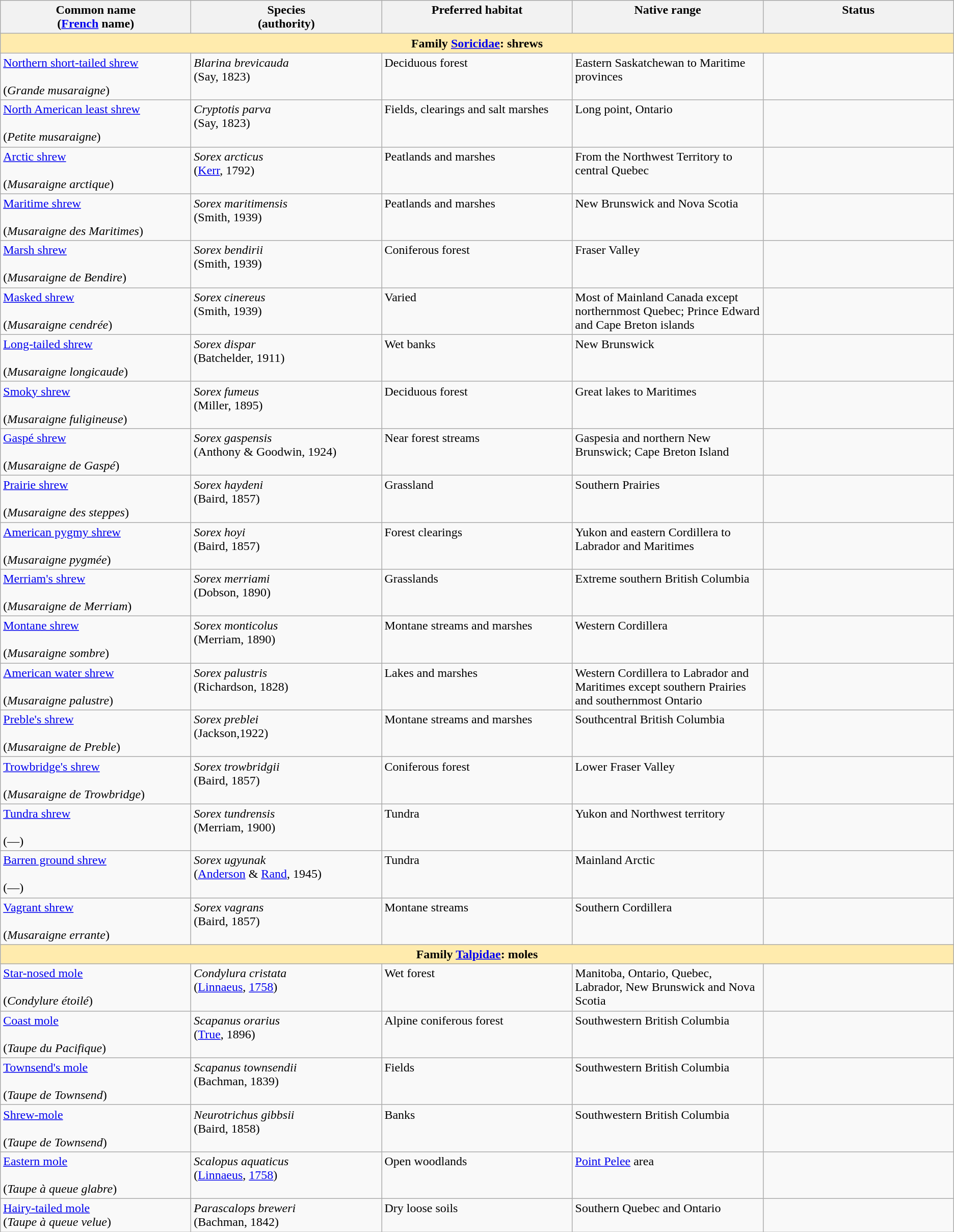<table class="wikitable sortable sticky-header-multi" style=text-align:center" style="margin:1em auto;">
<tr valign="top">
<th style="width:20%;">Common name<br>(<a href='#'>French</a> name)</th>
<th style="width:20%;">Species<br>(authority)</th>
<th style="width:20%;">Preferred habitat</th>
<th style="width:20%;">Native range</th>
<th style="width:20%;">Status</th>
</tr>
<tr>
<td style="text-align:center;" bgcolor="#ffebad" colspan=5><strong>Family <a href='#'>Soricidae</a>: shrews</strong></td>
</tr>
<tr valign="top">
<td><a href='#'>Northern short-tailed shrew</a><br>
<br>(<em>Grande musaraigne</em>)</td>
<td><em>Blarina brevicauda</em><br>(Say, 1823)</td>
<td>Deciduous forest</td>
<td>Eastern Saskatchewan to Maritime provinces</td>
<td></td>
</tr>
<tr valign="top">
<td><a href='#'>North American least shrew</a><br>
<br>(<em>Petite musaraigne</em>)</td>
<td><em>Cryptotis parva</em><br>(Say, 1823)</td>
<td>Fields, clearings and salt marshes</td>
<td>Long point, Ontario</td>
<td></td>
</tr>
<tr valign="top">
<td><a href='#'>Arctic shrew</a><br>
<br>(<em>Musaraigne arctique</em>)</td>
<td><em>Sorex arcticus</em><br>(<a href='#'>Kerr</a>, 1792)</td>
<td>Peatlands and marshes</td>
<td>From the Northwest Territory to central Quebec</td>
<td></td>
</tr>
<tr valign="top">
<td><a href='#'>Maritime shrew</a><br><br>(<em>Musaraigne des Maritimes</em>)</td>
<td><em>Sorex maritimensis</em><br>(Smith, 1939)</td>
<td>Peatlands and marshes</td>
<td>New Brunswick and Nova Scotia</td>
<td></td>
</tr>
<tr valign="top">
<td><a href='#'>Marsh shrew</a><br>
<br>(<em>Musaraigne de Bendire</em>)</td>
<td><em>Sorex bendirii</em><br>(Smith, 1939)</td>
<td>Coniferous forest</td>
<td>Fraser Valley</td>
<td></td>
</tr>
<tr valign="top">
<td><a href='#'>Masked shrew</a><br>
<br>(<em>Musaraigne cendrée</em>)</td>
<td><em>Sorex cinereus</em><br>(Smith, 1939)</td>
<td>Varied</td>
<td>Most of Mainland Canada except northernmost Quebec; Prince Edward and Cape Breton islands</td>
<td></td>
</tr>
<tr valign="top">
<td><a href='#'>Long-tailed shrew</a><br><br>(<em>Musaraigne longicaude</em>)</td>
<td><em>Sorex dispar</em><br>(Batchelder, 1911)</td>
<td>Wet banks</td>
<td>New Brunswick</td>
<td></td>
</tr>
<tr valign="top">
<td><a href='#'>Smoky shrew</a><br>
<br>(<em>Musaraigne fuligineuse</em>)</td>
<td><em>Sorex fumeus</em><br>(Miller, 1895)</td>
<td>Deciduous forest</td>
<td>Great lakes to Maritimes</td>
<td></td>
</tr>
<tr valign="top">
<td><a href='#'>Gaspé shrew</a><br><br>(<em>Musaraigne de Gaspé</em>)</td>
<td><em>Sorex gaspensis</em><br>(Anthony & Goodwin, 1924)</td>
<td>Near forest streams</td>
<td>Gaspesia and northern New Brunswick; Cape Breton Island</td>
<td></td>
</tr>
<tr valign="top">
<td><a href='#'>Prairie shrew</a><br><br>(<em>Musaraigne des steppes</em>)</td>
<td><em>Sorex haydeni</em><br>(Baird, 1857)</td>
<td>Grassland</td>
<td>Southern Prairies</td>
<td></td>
</tr>
<tr valign="top">
<td><a href='#'>American pygmy shrew</a><br><br>(<em>Musaraigne pygmée</em>)</td>
<td><em>Sorex hoyi</em><br>(Baird, 1857)</td>
<td>Forest clearings</td>
<td>Yukon and eastern Cordillera to Labrador and Maritimes</td>
<td></td>
</tr>
<tr valign="top">
<td><a href='#'>Merriam's shrew</a><br><br>(<em>Musaraigne de Merriam</em>)</td>
<td><em>Sorex merriami</em><br>(Dobson, 1890)</td>
<td>Grasslands</td>
<td>Extreme southern British Columbia</td>
<td></td>
</tr>
<tr valign="top">
<td><a href='#'>Montane shrew</a><br><br>(<em>Musaraigne sombre</em>)</td>
<td><em>Sorex monticolus</em><br>(Merriam, 1890)</td>
<td>Montane streams and marshes</td>
<td>Western Cordillera</td>
<td></td>
</tr>
<tr valign="top">
<td><a href='#'>American water shrew</a><br>
<br>(<em>Musaraigne palustre</em>)</td>
<td><em>Sorex palustris</em><br>(Richardson, 1828)</td>
<td>Lakes and marshes</td>
<td>Western Cordillera to Labrador and Maritimes except southern Prairies and southernmost Ontario</td>
<td></td>
</tr>
<tr valign="top">
<td><a href='#'>Preble's shrew</a><br><br>(<em>Musaraigne de Preble</em>)</td>
<td><em>Sorex preblei</em><br>(Jackson,1922)</td>
<td>Montane streams and marshes</td>
<td>Southcentral British Columbia</td>
<td></td>
</tr>
<tr valign="top">
<td><a href='#'>Trowbridge's shrew</a><br><br>(<em>Musaraigne de Trowbridge</em>)</td>
<td><em>Sorex trowbridgii</em><br>(Baird, 1857)</td>
<td>Coniferous forest</td>
<td>Lower Fraser Valley</td>
<td></td>
</tr>
<tr valign="top">
<td><a href='#'>Tundra shrew</a><br><br>(—)</td>
<td><em>Sorex tundrensis</em><br>(Merriam, 1900)</td>
<td>Tundra</td>
<td>Yukon and Northwest territory</td>
<td></td>
</tr>
<tr valign="top">
<td><a href='#'>Barren ground shrew</a><br><br>(—)</td>
<td><em>Sorex ugyunak</em><br>(<a href='#'>Anderson</a> & <a href='#'>Rand</a>, 1945)</td>
<td>Tundra</td>
<td>Mainland Arctic</td>
<td></td>
</tr>
<tr valign="top">
<td><a href='#'>Vagrant shrew</a><br><br>(<em>Musaraigne errante</em>)</td>
<td><em>Sorex vagrans</em><br>(Baird, 1857)</td>
<td>Montane streams</td>
<td>Southern Cordillera</td>
<td></td>
</tr>
<tr>
<td style="text-align:center;" bgcolor="#ffebad" colspan=5><strong>Family <a href='#'>Talpidae</a>: moles</strong></td>
</tr>
<tr valign="top">
<td><a href='#'>Star-nosed mole</a><br>
<br>(<em>Condylure étoilé</em>)</td>
<td><em>Condylura cristata</em><br>(<a href='#'>Linnaeus</a>, <a href='#'>1758</a>)</td>
<td>Wet forest</td>
<td>Manitoba, Ontario, Quebec, Labrador, New Brunswick and Nova Scotia</td>
<td></td>
</tr>
<tr valign="top">
<td><a href='#'>Coast mole</a><br><br>(<em>Taupe du Pacifique</em>)</td>
<td><em>Scapanus orarius</em><br>(<a href='#'>True</a>, 1896)</td>
<td>Alpine coniferous forest</td>
<td>Southwestern British Columbia</td>
<td></td>
</tr>
<tr valign="top">
<td><a href='#'>Townsend's mole</a><br><br>(<em>Taupe de Townsend</em>)</td>
<td><em>Scapanus townsendii</em><br>(Bachman, 1839)</td>
<td>Fields</td>
<td>Southwestern British Columbia</td>
<td></td>
</tr>
<tr valign="top">
<td><a href='#'>Shrew-mole</a><br>
<br>(<em>Taupe de Townsend</em>)</td>
<td><em>Neurotrichus gibbsii</em><br>(Baird, 1858)</td>
<td>Banks</td>
<td>Southwestern British Columbia</td>
<td></td>
</tr>
<tr valign="top">
<td><a href='#'>Eastern mole</a><br><br>(<em>Taupe à queue glabre</em>)</td>
<td><em>Scalopus aquaticus</em><br>(<a href='#'>Linnaeus</a>, <a href='#'>1758</a>)</td>
<td>Open woodlands</td>
<td><a href='#'>Point Pelee</a> area</td>
<td></td>
</tr>
<tr valign="top">
<td><a href='#'>Hairy-tailed mole</a><br>(<em>Taupe à queue velue</em>)</td>
<td><em>Parascalops breweri</em><br>(Bachman, 1842)</td>
<td>Dry loose soils</td>
<td>Southern Quebec and Ontario</td>
<td></td>
</tr>
</table>
